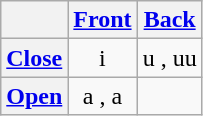<table class="wikitable" style="text-align:center">
<tr>
<th></th>
<th><a href='#'>Front</a></th>
<th><a href='#'>Back</a></th>
</tr>
<tr>
<th><a href='#'>Close</a></th>
<td>i </td>
<td>u , uu </td>
</tr>
<tr>
<th><a href='#'>Open</a></th>
<td>a , a </td>
<td></td>
</tr>
</table>
